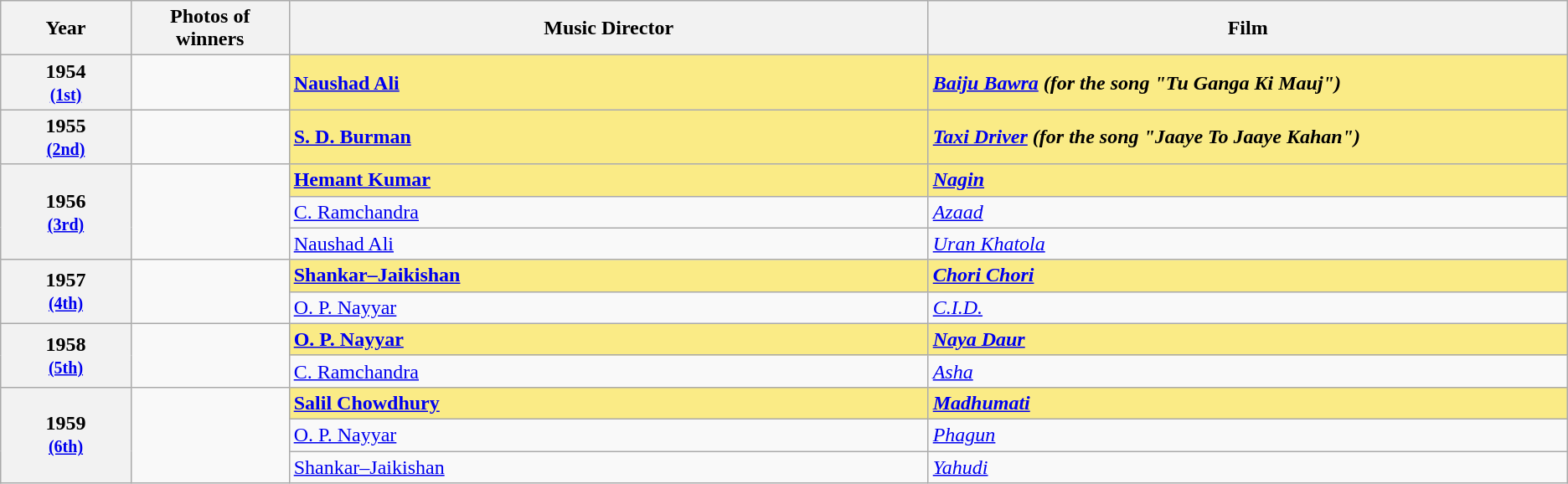<table class="wikitable sortable" style="text-align:left;">
<tr>
<th scope="col" style="width:3%; text-align:center;">Year</th>
<th scope="col" style="width:3%;text-align:center;">Photos of winners</th>
<th scope="col" style="width:15%;text-align:center;">Music Director</th>
<th scope="col" style="width:15%;text-align:center;">Film</th>
</tr>
<tr>
<th scope="row" style="text-align:center">1954 <br><small><a href='#'>(1st)</a> </small></th>
<td style="text-align:center"></td>
<td style="background:#FAEB86;"><strong><a href='#'>Naushad Ali</a></strong> </td>
<td style="background:#FAEB86;"><strong><em><a href='#'>Baiju Bawra</a> (for the song "Tu Ganga Ki Mauj")</em></strong></td>
</tr>
<tr>
<th scope="row" style="text-align:center">1955 <br><small><a href='#'>(2nd)</a> </small></th>
<td style="text-align:center"></td>
<td style="background:#FAEB86;"><strong><a href='#'>S. D. Burman</a></strong> </td>
<td style="background:#FAEB86;"><strong><em><a href='#'>Taxi Driver</a> (for the song "Jaaye To Jaaye Kahan")</em></strong></td>
</tr>
<tr>
<th scope="row" rowspan=3 style="text-align:center">1956 <br><small><a href='#'>(3rd)</a> </small></th>
<td rowspan=3 style="text-align:center"></td>
<td style="background:#FAEB86;"><strong><a href='#'>Hemant Kumar</a></strong> </td>
<td style="background:#FAEB86;"><strong><em><a href='#'>Nagin</a></em></strong></td>
</tr>
<tr>
<td><a href='#'>C. Ramchandra</a></td>
<td><em><a href='#'>Azaad</a></em></td>
</tr>
<tr>
<td><a href='#'>Naushad Ali</a></td>
<td><em><a href='#'>Uran Khatola</a></em></td>
</tr>
<tr>
<th scope="row" rowspan=2 style="text-align:center">1957 <br><small><a href='#'>(4th)</a> </small></th>
<td rowspan=2 style="text-align:center"></td>
<td style="background:#FAEB86;"><strong><a href='#'>Shankar–Jaikishan</a></strong> </td>
<td style="background:#FAEB86;"><strong><em><a href='#'>Chori Chori</a></em></strong></td>
</tr>
<tr>
<td><a href='#'>O. P. Nayyar</a></td>
<td><em><a href='#'>C.I.D.</a></em></td>
</tr>
<tr>
<th scope="row" rowspan=2 style="text-align:center">1958 <br><small><a href='#'>(5th)</a> </small></th>
<td rowspan=2 style="text-align:center"></td>
<td style="background:#FAEB86;"><strong><a href='#'>O. P. Nayyar</a></strong> </td>
<td style="background:#FAEB86;"><strong><em><a href='#'>Naya Daur</a></em></strong></td>
</tr>
<tr>
<td><a href='#'>C. Ramchandra</a></td>
<td><em><a href='#'>Asha</a></em></td>
</tr>
<tr>
<th scope="row" rowspan=3 style="text-align:center">1959 <br><small><a href='#'>(6th)</a> </small></th>
<td rowspan=3 style="text-align:center"></td>
<td style="background:#FAEB86;"><strong><a href='#'>Salil Chowdhury</a></strong> </td>
<td style="background:#FAEB86;"><strong><em><a href='#'>Madhumati</a></em></strong></td>
</tr>
<tr>
<td><a href='#'>O. P. Nayyar</a></td>
<td><em><a href='#'>Phagun</a></em></td>
</tr>
<tr>
<td><a href='#'>Shankar–Jaikishan</a></td>
<td><em><a href='#'>Yahudi</a></em></td>
</tr>
</table>
